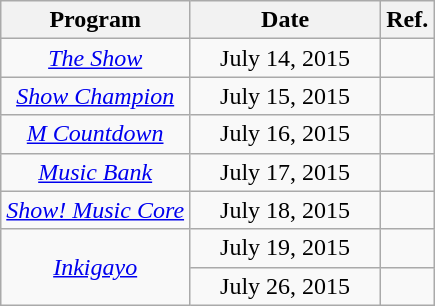<table class="wikitable sortable" style="text-align:center">
<tr>
<th>Program</th>
<th width="120">Date</th>
<th class="unsortable">Ref.</th>
</tr>
<tr>
<td><em><a href='#'>The Show</a></em></td>
<td>July 14, 2015</td>
<td></td>
</tr>
<tr>
<td><em><a href='#'>Show Champion</a></em></td>
<td>July 15, 2015</td>
<td></td>
</tr>
<tr>
<td><em><a href='#'>M Countdown</a></em></td>
<td>July 16, 2015</td>
<td></td>
</tr>
<tr>
<td><em><a href='#'>Music Bank</a></em></td>
<td>July 17, 2015</td>
<td></td>
</tr>
<tr>
<td><em><a href='#'>Show! Music Core</a></em></td>
<td>July 18, 2015</td>
<td></td>
</tr>
<tr>
<td rowspan="2"><em><a href='#'>Inkigayo</a></em></td>
<td>July 19, 2015</td>
<td></td>
</tr>
<tr>
<td>July 26, 2015</td>
<td></td>
</tr>
</table>
